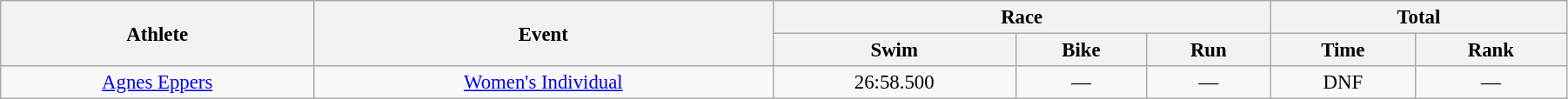<table class="wikitable" style="font-size:95%; text-align:center;" width="95%">
<tr>
<th rowspan="2">Athlete</th>
<th rowspan="2">Event</th>
<th colspan="3">Race</th>
<th colspan="2">Total</th>
</tr>
<tr>
<th>Swim</th>
<th>Bike</th>
<th>Run</th>
<th>Time</th>
<th>Rank</th>
</tr>
<tr>
<td width=20%><a href='#'>Agnes Eppers</a></td>
<td><a href='#'>Women's Individual</a></td>
<td>26:58.500</td>
<td>—</td>
<td>—</td>
<td>DNF</td>
<td>—</td>
</tr>
</table>
